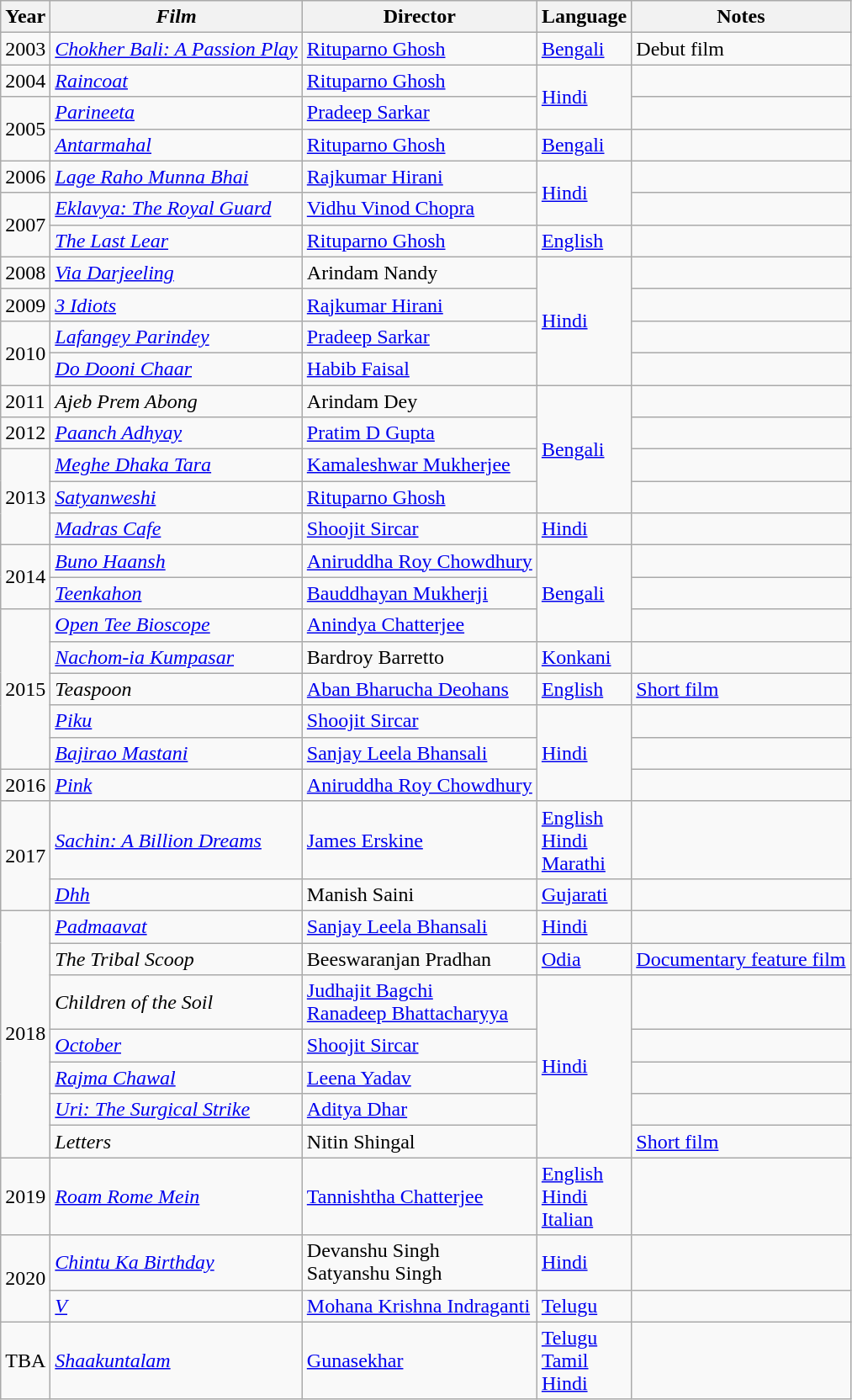<table class="wikitable">
<tr>
<th>Year</th>
<th><em>Film</em></th>
<th>Director</th>
<th>Language</th>
<th>Notes</th>
</tr>
<tr>
<td>2003</td>
<td><a href='#'><em>Chokher Bali: A Passion Play</em></a></td>
<td><a href='#'>Rituparno Ghosh</a></td>
<td><a href='#'>Bengali</a></td>
<td>Debut film</td>
</tr>
<tr>
<td>2004</td>
<td><a href='#'><em>Raincoat</em></a></td>
<td><a href='#'>Rituparno Ghosh</a></td>
<td rowspan="2"><a href='#'>Hindi</a></td>
<td></td>
</tr>
<tr>
<td rowspan="2">2005</td>
<td><a href='#'><em>Parineeta</em></a></td>
<td><a href='#'>Pradeep Sarkar</a></td>
<td></td>
</tr>
<tr>
<td><em><a href='#'>Antarmahal</a></em></td>
<td><a href='#'>Rituparno Ghosh</a></td>
<td><a href='#'>Bengali</a></td>
<td></td>
</tr>
<tr>
<td>2006</td>
<td><em><a href='#'>Lage Raho Munna Bhai</a></em></td>
<td><a href='#'>Rajkumar Hirani</a></td>
<td rowspan="2"><a href='#'>Hindi</a></td>
<td></td>
</tr>
<tr>
<td rowspan="2">2007</td>
<td><em><a href='#'>Eklavya: The Royal Guard</a></em></td>
<td><a href='#'>Vidhu Vinod Chopra</a></td>
<td></td>
</tr>
<tr>
<td><em><a href='#'>The Last Lear</a></em></td>
<td><a href='#'>Rituparno Ghosh</a></td>
<td><a href='#'>English</a></td>
<td></td>
</tr>
<tr>
<td>2008</td>
<td><em><a href='#'>Via Darjeeling</a></em></td>
<td>Arindam Nandy</td>
<td rowspan="4"><a href='#'>Hindi</a></td>
<td></td>
</tr>
<tr>
<td>2009</td>
<td><em><a href='#'>3 Idiots</a></em></td>
<td><a href='#'>Rajkumar Hirani</a></td>
<td></td>
</tr>
<tr>
<td rowspan="2">2010</td>
<td><em><a href='#'>Lafangey Parindey</a></em></td>
<td><a href='#'>Pradeep Sarkar</a></td>
<td></td>
</tr>
<tr>
<td><em><a href='#'>Do Dooni Chaar</a></em></td>
<td><a href='#'>Habib Faisal</a></td>
<td></td>
</tr>
<tr>
<td>2011</td>
<td><em>Ajeb Prem Abong</em></td>
<td>Arindam Dey</td>
<td rowspan="4"><a href='#'>Bengali</a></td>
<td></td>
</tr>
<tr>
<td>2012</td>
<td><em><a href='#'>Paanch Adhyay</a></em></td>
<td><a href='#'>Pratim D Gupta</a></td>
<td></td>
</tr>
<tr>
<td rowspan="3">2013</td>
<td><a href='#'><em>Meghe Dhaka Tara</em></a></td>
<td><a href='#'>Kamaleshwar Mukherjee</a></td>
<td></td>
</tr>
<tr>
<td><a href='#'><em>Satyanweshi</em></a></td>
<td><a href='#'>Rituparno Ghosh</a></td>
<td></td>
</tr>
<tr>
<td><em><a href='#'>Madras Cafe</a></em></td>
<td><a href='#'>Shoojit Sircar</a></td>
<td><a href='#'>Hindi</a></td>
<td></td>
</tr>
<tr>
<td rowspan="2">2014</td>
<td><em><a href='#'>Buno Haansh</a></em></td>
<td><a href='#'>Aniruddha Roy Chowdhury</a></td>
<td rowspan="3"><a href='#'>Bengali</a></td>
<td></td>
</tr>
<tr>
<td><em><a href='#'>Teenkahon</a></em></td>
<td><a href='#'>Bauddhayan Mukherji</a></td>
<td></td>
</tr>
<tr>
<td rowspan="5">2015</td>
<td><em><a href='#'>Open Tee Bioscope</a></em></td>
<td><a href='#'>Anindya Chatterjee</a></td>
<td></td>
</tr>
<tr>
<td><em><a href='#'>Nachom-ia Kumpasar</a></em></td>
<td>Bardroy Barretto</td>
<td><a href='#'>Konkani</a></td>
<td></td>
</tr>
<tr>
<td><em>Teaspoon</em></td>
<td><a href='#'>Aban Bharucha Deohans</a></td>
<td><a href='#'>English</a></td>
<td><a href='#'>Short film</a></td>
</tr>
<tr>
<td><em><a href='#'>Piku</a></em></td>
<td><a href='#'>Shoojit Sircar</a></td>
<td rowspan="3"><a href='#'>Hindi</a></td>
<td></td>
</tr>
<tr>
<td><em><a href='#'>Bajirao Mastani</a></em></td>
<td><a href='#'>Sanjay Leela Bhansali</a></td>
<td></td>
</tr>
<tr>
<td>2016</td>
<td><a href='#'><em>Pink</em></a></td>
<td><a href='#'>Aniruddha Roy Chowdhury</a></td>
<td></td>
</tr>
<tr>
<td rowspan="2">2017</td>
<td><em><a href='#'>Sachin: A Billion Dreams</a></em></td>
<td><a href='#'>James Erskine</a></td>
<td><a href='#'>English</a><br><a href='#'>Hindi</a><br><a href='#'>Marathi</a></td>
<td></td>
</tr>
<tr>
<td><em><a href='#'>Dhh</a></em></td>
<td>Manish Saini</td>
<td><a href='#'>Gujarati</a></td>
<td></td>
</tr>
<tr>
<td rowspan="8">2018</td>
<td><em><a href='#'>Padmaavat</a></em></td>
<td><a href='#'>Sanjay Leela Bhansali</a></td>
<td><a href='#'>Hindi</a></td>
<td></td>
</tr>
<tr>
<td rowspan="2"><em>The Tribal Scoop</em></td>
<td rowspan="2">Beeswaranjan Pradhan</td>
<td><a href='#'>Odia</a></td>
<td rowspan="2"><a href='#'>Documentary feature film</a></td>
</tr>
<tr>
<td rowspan="6"><a href='#'>Hindi</a></td>
</tr>
<tr>
<td><em>Children of the Soil</em></td>
<td><a href='#'>Judhajit Bagchi</a><br><a href='#'>Ranadeep Bhattacharyya</a></td>
<td></td>
</tr>
<tr>
<td><a href='#'><em>October</em></a></td>
<td><a href='#'>Shoojit Sircar</a></td>
<td></td>
</tr>
<tr>
<td><em><a href='#'>Rajma Chawal</a></em></td>
<td><a href='#'>Leena Yadav</a></td>
<td></td>
</tr>
<tr>
<td><em><a href='#'>Uri: The Surgical Strike</a></em></td>
<td><a href='#'>Aditya Dhar</a></td>
<td></td>
</tr>
<tr>
<td><em>Letters</em></td>
<td>Nitin Shingal</td>
<td><a href='#'>Short film</a></td>
</tr>
<tr>
<td>2019</td>
<td><em><a href='#'>Roam Rome Mein</a></em></td>
<td><a href='#'>Tannishtha Chatterjee</a></td>
<td><a href='#'>English</a><br><a href='#'>Hindi</a><br><a href='#'>Italian</a></td>
<td></td>
</tr>
<tr>
<td rowspan="2">2020</td>
<td><em><a href='#'>Chintu Ka Birthday</a></em></td>
<td>Devanshu Singh<br>Satyanshu Singh</td>
<td><a href='#'>Hindi</a></td>
<td></td>
</tr>
<tr>
<td><a href='#'><em>V</em></a></td>
<td><a href='#'>Mohana Krishna Indraganti</a></td>
<td><a href='#'>Telugu</a></td>
<td></td>
</tr>
<tr>
<td>TBA</td>
<td><em><a href='#'>Shaakuntalam</a></em></td>
<td><a href='#'>Gunasekhar</a></td>
<td><a href='#'>Telugu</a><br><a href='#'>Tamil</a><br><a href='#'>Hindi</a></td>
<td></td>
</tr>
</table>
